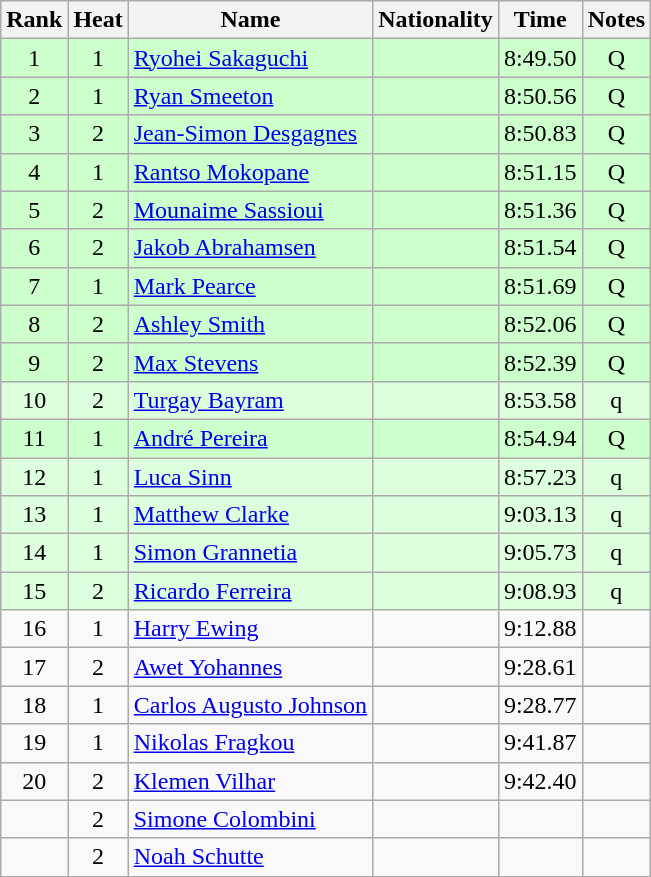<table class="wikitable sortable" style="text-align:center">
<tr>
<th>Rank</th>
<th>Heat</th>
<th>Name</th>
<th>Nationality</th>
<th>Time</th>
<th>Notes</th>
</tr>
<tr bgcolor=ccffcc>
<td>1</td>
<td>1</td>
<td align=left><a href='#'>Ryohei Sakaguchi</a></td>
<td align=left></td>
<td>8:49.50</td>
<td>Q</td>
</tr>
<tr bgcolor=ccffcc>
<td>2</td>
<td>1</td>
<td align=left><a href='#'>Ryan Smeeton</a></td>
<td align=left></td>
<td>8:50.56</td>
<td>Q</td>
</tr>
<tr bgcolor=ccffcc>
<td>3</td>
<td>2</td>
<td align=left><a href='#'>Jean-Simon Desgagnes</a></td>
<td align=left></td>
<td>8:50.83</td>
<td>Q</td>
</tr>
<tr bgcolor=ccffcc>
<td>4</td>
<td>1</td>
<td align=left><a href='#'>Rantso Mokopane</a></td>
<td align=left></td>
<td>8:51.15</td>
<td>Q</td>
</tr>
<tr bgcolor=ccffcc>
<td>5</td>
<td>2</td>
<td align=left><a href='#'>Mounaime Sassioui</a></td>
<td align=left></td>
<td>8:51.36</td>
<td>Q</td>
</tr>
<tr bgcolor=ccffcc>
<td>6</td>
<td>2</td>
<td align=left><a href='#'>Jakob Abrahamsen</a></td>
<td align=left></td>
<td>8:51.54</td>
<td>Q</td>
</tr>
<tr bgcolor=ccffcc>
<td>7</td>
<td>1</td>
<td align=left><a href='#'>Mark Pearce</a></td>
<td align=left></td>
<td>8:51.69</td>
<td>Q</td>
</tr>
<tr bgcolor=ccffcc>
<td>8</td>
<td>2</td>
<td align=left><a href='#'>Ashley Smith</a></td>
<td align=left></td>
<td>8:52.06</td>
<td>Q</td>
</tr>
<tr bgcolor=ccffcc>
<td>9</td>
<td>2</td>
<td align=left><a href='#'>Max Stevens</a></td>
<td align=left></td>
<td>8:52.39</td>
<td>Q</td>
</tr>
<tr bgcolor=ddffdd>
<td>10</td>
<td>2</td>
<td align=left><a href='#'>Turgay Bayram</a></td>
<td align=left></td>
<td>8:53.58</td>
<td>q</td>
</tr>
<tr bgcolor=ccffcc>
<td>11</td>
<td>1</td>
<td align=left><a href='#'>André Pereira</a></td>
<td align=left></td>
<td>8:54.94</td>
<td>Q</td>
</tr>
<tr bgcolor=ddffdd>
<td>12</td>
<td>1</td>
<td align=left><a href='#'>Luca Sinn</a></td>
<td align=left></td>
<td>8:57.23</td>
<td>q</td>
</tr>
<tr bgcolor=ddffdd>
<td>13</td>
<td>1</td>
<td align=left><a href='#'>Matthew Clarke</a></td>
<td align=left></td>
<td>9:03.13</td>
<td>q</td>
</tr>
<tr bgcolor=ddffdd>
<td>14</td>
<td>1</td>
<td align=left><a href='#'>Simon Grannetia</a></td>
<td align=left></td>
<td>9:05.73</td>
<td>q</td>
</tr>
<tr bgcolor=ddffdd>
<td>15</td>
<td>2</td>
<td align=left><a href='#'>Ricardo Ferreira</a></td>
<td align=left></td>
<td>9:08.93</td>
<td>q</td>
</tr>
<tr>
<td>16</td>
<td>1</td>
<td align=left><a href='#'>Harry Ewing</a></td>
<td align=left></td>
<td>9:12.88</td>
<td></td>
</tr>
<tr>
<td>17</td>
<td>2</td>
<td align=left><a href='#'>Awet Yohannes</a></td>
<td align=left></td>
<td>9:28.61</td>
<td></td>
</tr>
<tr>
<td>18</td>
<td>1</td>
<td align=left><a href='#'>Carlos Augusto Johnson</a></td>
<td align=left></td>
<td>9:28.77</td>
<td></td>
</tr>
<tr>
<td>19</td>
<td>1</td>
<td align=left><a href='#'>Nikolas Fragkou</a></td>
<td align=left></td>
<td>9:41.87</td>
<td></td>
</tr>
<tr>
<td>20</td>
<td>2</td>
<td align=left><a href='#'>Klemen Vilhar</a></td>
<td align=left></td>
<td>9:42.40</td>
<td></td>
</tr>
<tr>
<td></td>
<td>2</td>
<td align=left><a href='#'>Simone Colombini</a></td>
<td align=left></td>
<td></td>
<td></td>
</tr>
<tr>
<td></td>
<td>2</td>
<td align=left><a href='#'>Noah Schutte</a></td>
<td align=left></td>
<td></td>
<td></td>
</tr>
</table>
